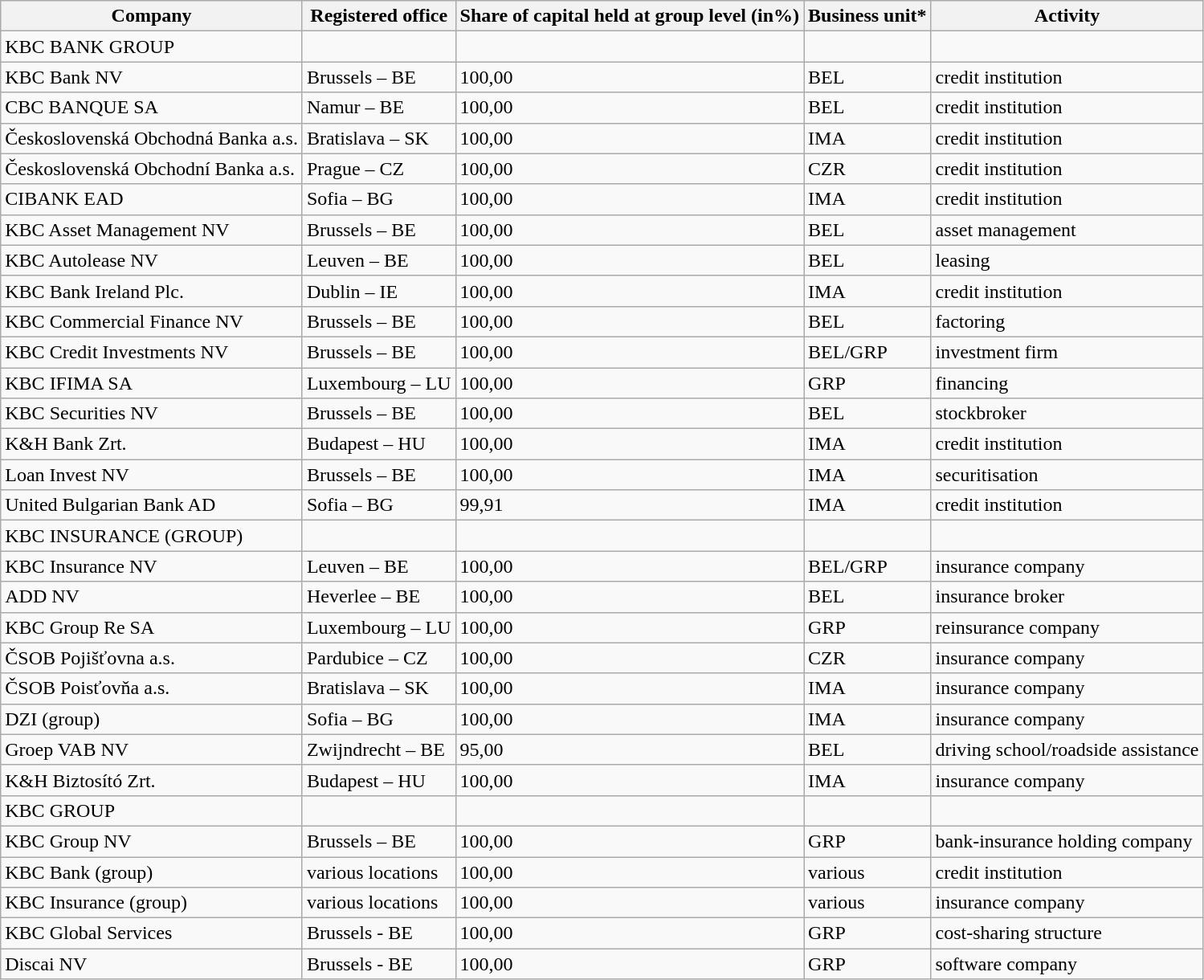<table class="wikitable sortable">
<tr>
<th>Company</th>
<th>Registered office</th>
<th>Share of capital held at group level (in%)</th>
<th>Business unit*</th>
<th>Activity</th>
</tr>
<tr>
<td>KBC BANK GROUP</td>
<td></td>
<td></td>
<td></td>
<td></td>
</tr>
<tr>
<td>KBC Bank NV</td>
<td>Brussels – BE</td>
<td>100,00</td>
<td>BEL</td>
<td>credit institution</td>
</tr>
<tr>
<td>CBC BANQUE SA</td>
<td>Namur – BE</td>
<td>100,00</td>
<td>BEL</td>
<td>credit institution</td>
</tr>
<tr>
<td>Československá Obchodná Banka a.s.</td>
<td>Bratislava – SK</td>
<td>100,00</td>
<td>IMA</td>
<td>credit institution</td>
</tr>
<tr>
<td>Československá Obchodní Banka a.s.</td>
<td>Prague – CZ</td>
<td>100,00</td>
<td>CZR</td>
<td>credit institution</td>
</tr>
<tr>
<td>CIBANK EAD</td>
<td>Sofia – BG</td>
<td>100,00</td>
<td>IMA</td>
<td>credit institution</td>
</tr>
<tr>
<td>KBC Asset Management NV</td>
<td>Brussels – BE</td>
<td>100,00</td>
<td>BEL</td>
<td>asset management</td>
</tr>
<tr>
<td>KBC Autolease NV</td>
<td>Leuven – BE</td>
<td>100,00</td>
<td>BEL</td>
<td>leasing</td>
</tr>
<tr>
<td>KBC Bank Ireland Plc.</td>
<td>Dublin – IE</td>
<td>100,00</td>
<td>IMA</td>
<td>credit institution</td>
</tr>
<tr>
<td>KBC Commercial Finance NV</td>
<td>Brussels – BE</td>
<td>100,00</td>
<td>BEL</td>
<td>factoring</td>
</tr>
<tr>
<td>KBC Credit Investments NV</td>
<td>Brussels – BE</td>
<td>100,00</td>
<td>BEL/GRP</td>
<td>investment firm</td>
</tr>
<tr>
<td>KBC IFIMA SA</td>
<td>Luxembourg – LU</td>
<td>100,00</td>
<td>GRP</td>
<td>financing</td>
</tr>
<tr>
<td>KBC Securities NV</td>
<td>Brussels – BE</td>
<td>100,00</td>
<td>BEL</td>
<td>stockbroker</td>
</tr>
<tr>
<td>K&H Bank Zrt.</td>
<td>Budapest – HU</td>
<td>100,00</td>
<td>IMA</td>
<td>credit institution</td>
</tr>
<tr>
<td>Loan Invest NV</td>
<td>Brussels – BE</td>
<td>100,00</td>
<td>IMA</td>
<td>securitisation</td>
</tr>
<tr>
<td>United Bulgarian Bank AD</td>
<td>Sofia – BG</td>
<td>99,91</td>
<td>IMA</td>
<td>credit institution</td>
</tr>
<tr>
<td>KBC INSURANCE (GROUP)</td>
<td></td>
<td></td>
<td></td>
<td></td>
</tr>
<tr>
<td>KBC Insurance NV</td>
<td>Leuven – BE</td>
<td>100,00</td>
<td>BEL/GRP</td>
<td>insurance company</td>
</tr>
<tr>
<td>ADD NV</td>
<td>Heverlee – BE</td>
<td>100,00</td>
<td>BEL</td>
<td>insurance broker</td>
</tr>
<tr>
<td>KBC Group Re SA</td>
<td>Luxembourg – LU</td>
<td>100,00</td>
<td>GRP</td>
<td>reinsurance company</td>
</tr>
<tr>
<td>ČSOB Pojišťovna a.s.</td>
<td>Pardubice – CZ</td>
<td>100,00</td>
<td>CZR</td>
<td>insurance company</td>
</tr>
<tr>
<td>ČSOB Poisťovňa a.s.</td>
<td>Bratislava – SK</td>
<td>100,00</td>
<td>IMA</td>
<td>insurance company</td>
</tr>
<tr>
<td>DZI (group)</td>
<td>Sofia – BG</td>
<td>100,00</td>
<td>IMA</td>
<td>insurance company</td>
</tr>
<tr>
<td>Groep VAB NV</td>
<td>Zwijndrecht – BE</td>
<td>95,00</td>
<td>BEL</td>
<td>driving school/roadside assistance</td>
</tr>
<tr>
<td>K&H Biztosító Zrt.</td>
<td>Budapest – HU</td>
<td>100,00</td>
<td>IMA</td>
<td>insurance company</td>
</tr>
<tr>
<td>KBC GROUP</td>
<td></td>
<td></td>
<td></td>
<td></td>
</tr>
<tr>
<td>KBC Group NV</td>
<td>Brussels – BE</td>
<td>100,00</td>
<td>GRP</td>
<td>bank-insurance holding company</td>
</tr>
<tr>
<td>KBC Bank (group)</td>
<td>various locations</td>
<td>100,00</td>
<td>various</td>
<td>credit institution</td>
</tr>
<tr>
<td>KBC Insurance (group)</td>
<td>various locations</td>
<td>100,00</td>
<td>various</td>
<td>insurance company</td>
</tr>
<tr>
<td>KBC Global Services</td>
<td>Brussels - BE</td>
<td>100,00</td>
<td>GRP</td>
<td>cost-sharing structure</td>
</tr>
<tr>
<td>Discai NV</td>
<td>Brussels - BE</td>
<td>100,00</td>
<td>GRP</td>
<td>software company</td>
</tr>
</table>
